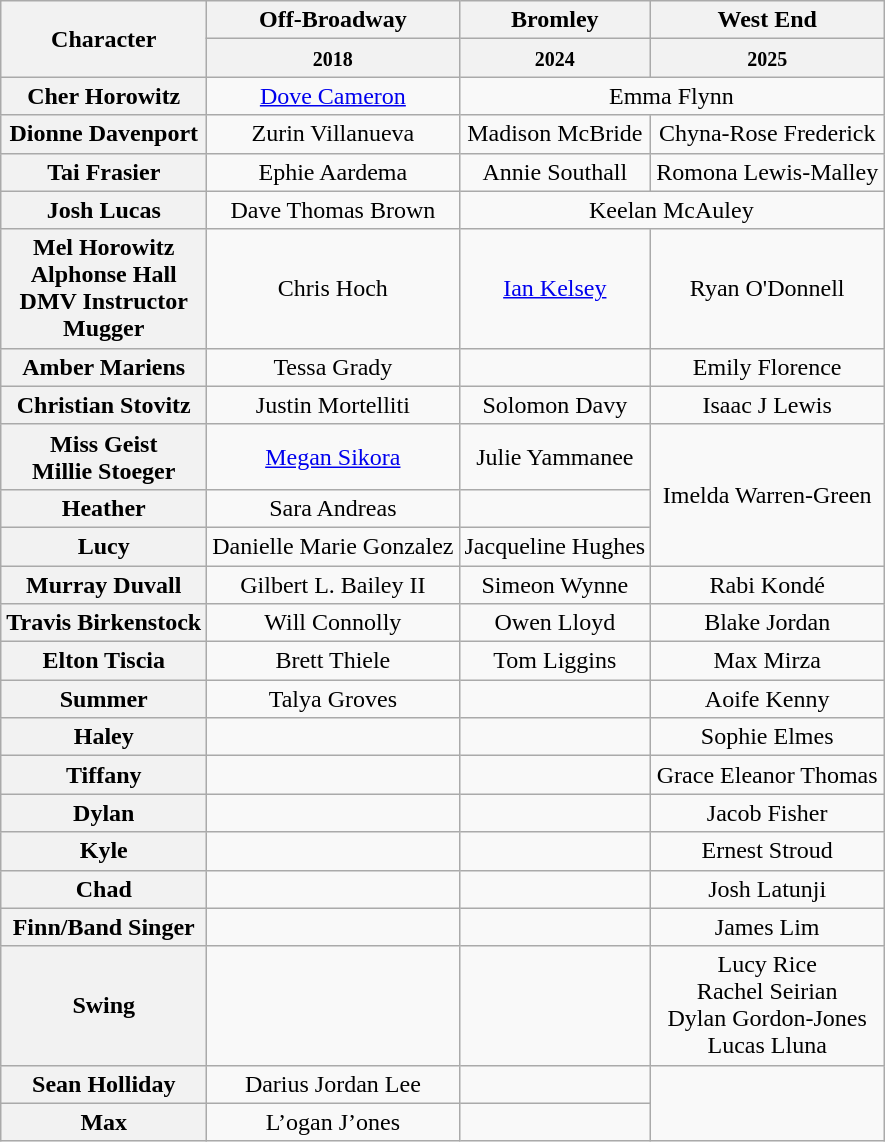<table class="wikitable" style="width:1000;">
<tr>
<th rowspan="2">Character</th>
<th>Off-Broadway </th>
<th>Bromley</th>
<th>West End</th>
</tr>
<tr>
<th><small>2018</small></th>
<th><small>2024</small></th>
<th><small>2025</small></th>
</tr>
<tr>
<th>Cher Horowitz</th>
<td colspan="1" align="center"><a href='#'>Dove Cameron</a></td>
<td colspan="2" align="center">Emma Flynn</td>
</tr>
<tr>
<th>Dionne Davenport</th>
<td colspan="1" align="center">Zurin Villanueva</td>
<td colspan="1" align="center">Madison McBride</td>
<td colspan="1" align="center">Chyna-Rose Frederick</td>
</tr>
<tr>
<th>Tai Frasier</th>
<td colspan="1" align="center">Ephie Aardema</td>
<td colspan="1" align="center">Annie Southall</td>
<td colspan="1" align="center">Romona Lewis-Malley</td>
</tr>
<tr>
<th>Josh Lucas</th>
<td colspan="1" align="center">Dave Thomas Brown</td>
<td colspan="2" align="center">Keelan McAuley</td>
</tr>
<tr>
<th>Mel Horowitz<br>Alphonse Hall<br>DMV Instructor<br>Mugger</th>
<td colspan="1" align="center">Chris Hoch</td>
<td colspan="1" align="center"><a href='#'>Ian Kelsey</a></td>
<td colspan="1" align="center">Ryan O'Donnell</td>
</tr>
<tr>
<th>Amber Mariens</th>
<td colspan="1" align="center">Tessa Grady</td>
<td></td>
<td colspan="1" align="center">Emily Florence</td>
</tr>
<tr>
<th>Christian Stovitz</th>
<td colspan="1" align="center">Justin Mortelliti</td>
<td colspan="1" align="center">Solomon Davy</td>
<td colspan="1" align="center">Isaac J Lewis</td>
</tr>
<tr>
<th>Miss Geist<br>Millie Stoeger</th>
<td colspan="1" align="center"><a href='#'>Megan Sikora</a></td>
<td colspan="1" align="center">Julie Yammanee</td>
<td colspan="1" rowspan="3" align="center">Imelda Warren-Green</td>
</tr>
<tr>
<th>Heather</th>
<td colspan="1" align="center">Sara Andreas</td>
<td></td>
</tr>
<tr>
<th>Lucy</th>
<td colspan="1" align="center">Danielle Marie Gonzalez</td>
<td colspan="1" align="center">Jacqueline Hughes</td>
</tr>
<tr>
<th>Murray Duvall</th>
<td colspan="1" align="center">Gilbert L. Bailey II</td>
<td colspan="1" align="center">Simeon Wynne</td>
<td colspan="1" align="center">Rabi Kondé</td>
</tr>
<tr>
<th>Travis Birkenstock</th>
<td colspan="1" align="center">Will Connolly</td>
<td colspan="1" align="center">Owen Lloyd</td>
<td colspan="1" align="center">Blake Jordan</td>
</tr>
<tr>
<th>Elton Tiscia</th>
<td colspan="1" align="center">Brett Thiele</td>
<td colspan="1" align="center">Tom Liggins</td>
<td colspan="1" align="center">Max Mirza</td>
</tr>
<tr>
<th>Summer</th>
<td colspan="1" align="center">Talya Groves</td>
<td></td>
<td colspan="1" align="center">Aoife Kenny</td>
</tr>
<tr>
<th>Haley</th>
<td></td>
<td></td>
<td colspan="1" align="center">Sophie Elmes</td>
</tr>
<tr>
<th>Tiffany</th>
<td></td>
<td></td>
<td colspan="1" align="center">Grace Eleanor Thomas</td>
</tr>
<tr>
<th>Dylan</th>
<td></td>
<td></td>
<td colspan="1" align="center">Jacob Fisher</td>
</tr>
<tr>
<th>Kyle</th>
<td></td>
<td></td>
<td colspan="1" align="center">Ernest Stroud</td>
</tr>
<tr>
<th>Chad</th>
<td></td>
<td></td>
<td colspan="1" align="center">Josh Latunji</td>
</tr>
<tr>
<th>Finn/Band Singer</th>
<td></td>
<td></td>
<td colspan="1" align="center">James Lim</td>
</tr>
<tr>
<th>Swing</th>
<td></td>
<td></td>
<td colspan="1" align="center">Lucy Rice<br>Rachel Seirian<br>Dylan Gordon-Jones<br>Lucas Lluna</td>
</tr>
<tr>
<th>Sean Holliday</th>
<td colspan="1" align="center">Darius Jordan Lee</td>
<td></td>
</tr>
<tr>
<th>Max</th>
<td colspan="1" align="center">L’ogan J’ones</td>
<td></td>
</tr>
</table>
